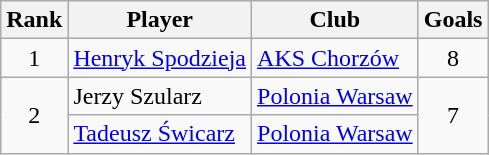<table class="wikitable" style="text-align:center">
<tr>
<th>Rank</th>
<th>Player</th>
<th>Club</th>
<th>Goals</th>
</tr>
<tr>
<td rowspan="1">1</td>
<td align="left"> <a href='#'>Henryk Spodzieja</a></td>
<td align="left"><a href='#'>AKS Chorzów</a></td>
<td rowspan="1">8</td>
</tr>
<tr>
<td rowspan="2">2</td>
<td align="left"> Jerzy Szularz</td>
<td align="left"><a href='#'>Polonia Warsaw</a></td>
<td rowspan="2">7</td>
</tr>
<tr>
<td align="left"> <a href='#'>Tadeusz Świcarz</a></td>
<td align="left"><a href='#'>Polonia Warsaw</a></td>
</tr>
</table>
